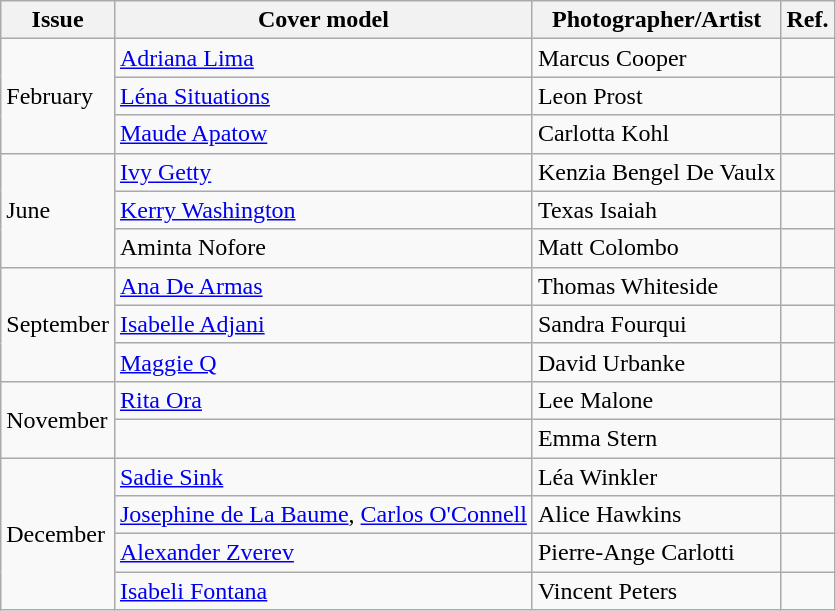<table class="wikitable">
<tr>
<th>Issue</th>
<th>Cover model</th>
<th>Photographer/Artist</th>
<th>Ref.</th>
</tr>
<tr>
<td rowspan="3">February</td>
<td><a href='#'>Adriana Lima</a></td>
<td>Marcus Cooper</td>
<td></td>
</tr>
<tr>
<td><a href='#'>Léna Situations</a></td>
<td>Leon Prost</td>
<td></td>
</tr>
<tr>
<td><a href='#'>Maude Apatow</a></td>
<td>Carlotta Kohl</td>
<td></td>
</tr>
<tr>
<td rowspan="3">June</td>
<td><a href='#'>Ivy Getty</a></td>
<td>Kenzia Bengel De Vaulx</td>
<td></td>
</tr>
<tr>
<td><a href='#'>Kerry Washington</a></td>
<td>Texas Isaiah</td>
<td></td>
</tr>
<tr>
<td>Aminta Nofore</td>
<td>Matt Colombo</td>
<td></td>
</tr>
<tr>
<td rowspan="3">September</td>
<td><a href='#'>Ana De Armas</a></td>
<td>Thomas Whiteside</td>
<td></td>
</tr>
<tr>
<td><a href='#'>Isabelle Adjani</a></td>
<td>Sandra Fourqui</td>
<td></td>
</tr>
<tr>
<td><a href='#'>Maggie Q</a></td>
<td>David Urbanke</td>
<td></td>
</tr>
<tr>
<td rowspan="2">November</td>
<td><a href='#'>Rita Ora</a></td>
<td>Lee Malone</td>
<td></td>
</tr>
<tr>
<td></td>
<td>Emma Stern</td>
<td></td>
</tr>
<tr>
<td rowspan="4">December</td>
<td><a href='#'>Sadie Sink</a></td>
<td>Léa Winkler</td>
<td></td>
</tr>
<tr>
<td><a href='#'>Josephine de La Baume</a>, <a href='#'>Carlos O'Connell</a></td>
<td>Alice Hawkins</td>
<td></td>
</tr>
<tr>
<td><a href='#'>Alexander Zverev</a></td>
<td>Pierre-Ange Carlotti</td>
<td></td>
</tr>
<tr>
<td><a href='#'>Isabeli Fontana</a></td>
<td>Vincent Peters</td>
<td></td>
</tr>
</table>
